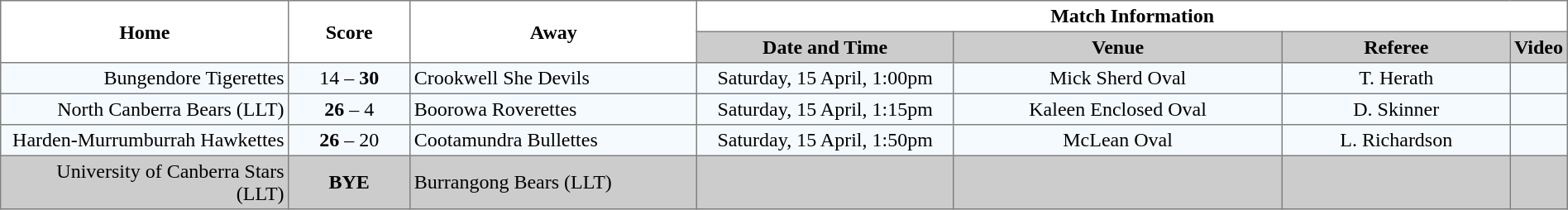<table border="1" cellpadding="3" cellspacing="0" width="100%" style="border-collapse:collapse;  text-align:center;">
<tr>
<th rowspan="2" width="19%">Home</th>
<th rowspan="2" width="8%">Score</th>
<th rowspan="2" width="19%">Away</th>
<th colspan="4">Match Information</th>
</tr>
<tr style="background:#CCCCCC">
<th width="17%">Date and Time</th>
<th width="22%">Venue</th>
<th width="50%">Referee</th>
<th>Video</th>
</tr>
<tr style="text-align:center; background:#f5faff;">
<td align="right">Bungendore Tigerettes </td>
<td>14 – <strong>30</strong></td>
<td align="left"> Crookwell She Devils</td>
<td>Saturday, 15 April, 1:00pm</td>
<td>Mick Sherd Oval</td>
<td>T. Herath</td>
<td></td>
</tr>
<tr style="text-align:center; background:#f5faff;">
<td align="right">North Canberra Bears (LLT) </td>
<td><strong>26</strong> – 4</td>
<td align="left"> Boorowa Roverettes</td>
<td>Saturday, 15 April, 1:15pm</td>
<td>Kaleen Enclosed Oval</td>
<td>D. Skinner</td>
<td></td>
</tr>
<tr style="text-align:center; background:#f5faff;">
<td align="right">Harden-Murrumburrah Hawkettes </td>
<td><strong>26</strong> – 20</td>
<td align="left"> Cootamundra Bullettes</td>
<td>Saturday, 15 April, 1:50pm</td>
<td>McLean Oval</td>
<td>L. Richardson</td>
<td></td>
</tr>
<tr style="text-align:center; background:#CCCCCC;">
<td align="right">University of Canberra Stars (LLT)  </td>
<td><strong>BYE</strong></td>
<td align="left"> Burrangong Bears (LLT)</td>
<td></td>
<td></td>
<td></td>
<td></td>
</tr>
</table>
